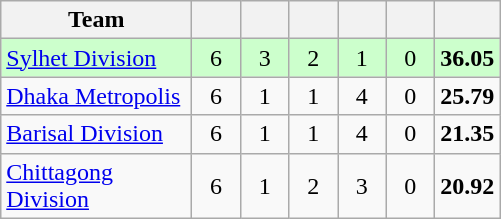<table class="wikitable" style="text-align:center">
<tr>
<th style="width:120px">Team</th>
<th style="width:25px"></th>
<th style="width:25px"></th>
<th style="width:25px"></th>
<th style="width:25px"></th>
<th style="width:25px"></th>
<th style="width:25px"></th>
</tr>
<tr style="background:#cfc;">
<td style="text-align:left"><a href='#'>Sylhet Division</a></td>
<td>6</td>
<td>3</td>
<td>2</td>
<td>1</td>
<td>0</td>
<td><strong>36.05</strong></td>
</tr>
<tr>
<td style="text-align:left"><a href='#'>Dhaka Metropolis</a></td>
<td>6</td>
<td>1</td>
<td>1</td>
<td>4</td>
<td>0</td>
<td><strong>25.79</strong></td>
</tr>
<tr>
<td style="text-align:left"><a href='#'>Barisal Division</a></td>
<td>6</td>
<td>1</td>
<td>1</td>
<td>4</td>
<td>0</td>
<td><strong>21.35</strong></td>
</tr>
<tr>
<td style="text-align:left"><a href='#'>Chittagong Division</a></td>
<td>6</td>
<td>1</td>
<td>2</td>
<td>3</td>
<td>0</td>
<td><strong>20.92</strong></td>
</tr>
</table>
